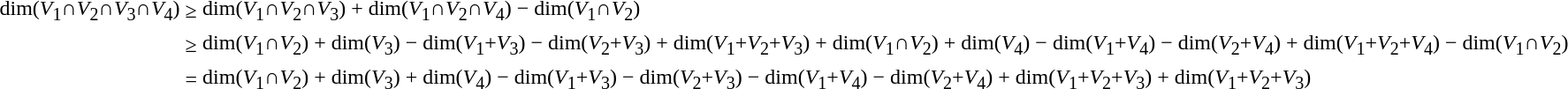<table>
<tr>
<td>dim(<em>V</em><sub>1</sub>∩<em>V</em><sub>2</sub>∩<em>V</em><sub>3</sub>∩<em>V</em><sub>4</sub>)</td>
<td>≥</td>
<td>dim(<em>V</em><sub>1</sub>∩<em>V</em><sub>2</sub>∩<em>V</em><sub>3</sub>) + dim(<em>V</em><sub>1</sub>∩<em>V</em><sub>2</sub>∩<em>V</em><sub>4</sub>) − dim(<em>V</em><sub>1</sub>∩<em>V</em><sub>2</sub>)</td>
</tr>
<tr>
<td></td>
<td>≥</td>
<td>dim(<em>V</em><sub>1</sub>∩<em>V</em><sub>2</sub>) + dim(<em>V</em><sub>3</sub>) − dim(<em>V</em><sub>1</sub>+<em>V</em><sub>3</sub>) − dim(<em>V</em><sub>2</sub>+<em>V</em><sub>3</sub>) + dim(<em>V</em><sub>1</sub>+<em>V</em><sub>2</sub>+<em>V</em><sub>3</sub>) + dim(<em>V</em><sub>1</sub>∩<em>V</em><sub>2</sub>) + dim(<em>V</em><sub>4</sub>) − dim(<em>V</em><sub>1</sub>+<em>V</em><sub>4</sub>) − dim(<em>V</em><sub>2</sub>+<em>V</em><sub>4</sub>) + dim(<em>V</em><sub>1</sub>+<em>V</em><sub>2</sub>+<em>V</em><sub>4</sub>) − dim(<em>V</em><sub>1</sub>∩<em>V</em><sub>2</sub>)</td>
</tr>
<tr>
<td></td>
<td>=</td>
<td>dim(<em>V</em><sub>1</sub>∩<em>V</em><sub>2</sub>) + dim(<em>V</em><sub>3</sub>) + dim(<em>V</em><sub>4</sub>) − dim(<em>V</em><sub>1</sub>+<em>V</em><sub>3</sub>) − dim(<em>V</em><sub>2</sub>+<em>V</em><sub>3</sub>) − dim(<em>V</em><sub>1</sub>+<em>V</em><sub>4</sub>) − dim(<em>V</em><sub>2</sub>+<em>V</em><sub>4</sub>) + dim(<em>V</em><sub>1</sub>+<em>V</em><sub>2</sub>+<em>V</em><sub>3</sub>) + dim(<em>V</em><sub>1</sub>+<em>V</em><sub>2</sub>+<em>V</em><sub>3</sub>)</td>
</tr>
</table>
